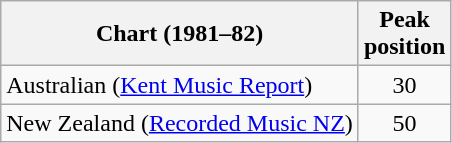<table class="wikitable">
<tr>
<th>Chart (1981–82)</th>
<th>Peak<br>position</th>
</tr>
<tr>
<td>Australian (<a href='#'>Kent Music Report</a>)</td>
<td align="center">30</td>
</tr>
<tr>
<td>New Zealand (<a href='#'>Recorded Music NZ</a>) </td>
<td align="center">50</td>
</tr>
</table>
